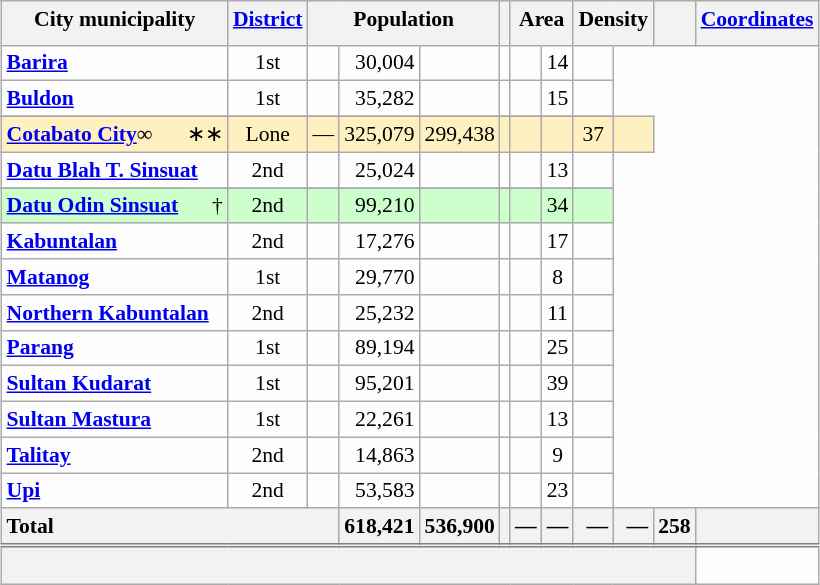<table class="wikitable sortable" style="margin:auto;table-layout:fixed;text-align:right;background-color:#FDFDFD;font-size:90%;border-collapse:collapse;">
<tr>
<th scope="col" style="border-bottom:none;" class="unsortable" colspan=2>City  municipality</th>
<th scope="col" style="border-bottom:none;" class="unsortable"><a href='#'>District</a></th>
<th scope="col" style="border-bottom:none;" class="unsortable" colspan=3>Population</th>
<th scope="col" style="border-bottom:none;" class="unsortable"></th>
<th scope="col" style="border-bottom:none;" class="unsortable" colspan=2>Area</th>
<th scope="col" style="border-bottom:none;" class="unsortable" colspan=2>Density</th>
<th scope="col" style="border-bottom:none;" class="unsortable"></th>
<th scope="col" style="border-bottom:none;" class="unsortable"><a href='#'>Coordinates</a></th>
</tr>
<tr>
<th scope="col" style="border-top:none;" colspan=2></th>
<th scope="col" style="border-top:none;"></th>
<th scope="col" style="border-style:hidden hidden solid solid;" colspan=2></th>
<th scope="col" style="border-style:hidden solid solid hidden;"></th>
<th scope="col" style="border-top:none;"></th>
<th scope="col" style="border-style:hidden hidden solid solid;"></th>
<th scope="col" style="border-style:hidden solid solid hidden;" class="unsortable"></th>
<th scope="col" style="border-style:hidden hidden solid solid;"></th>
<th scope="col" style="border-style:hidden solid solid hidden;" class="unsortable"></th>
<th scope="col" style="border-top:none;"></th>
<th scope="col" style="border-top:none;"></th>
</tr>
<tr>
<th scope="row" style="text-align:left;background-color:initial;" colspan=2><a href='#'>Barira</a></th>
<td style="text-align:center;">1st</td>
<td></td>
<td>30,004</td>
<td></td>
<td></td>
<td></td>
<td style="text-align:center;">14</td>
<td style="text-align:center;"></td>
</tr>
<tr>
<th scope="row" style="text-align:left;background-color:initial;" colspan=2><a href='#'>Buldon</a></th>
<td style="text-align:center;">1st</td>
<td></td>
<td>35,282</td>
<td></td>
<td></td>
<td></td>
<td style="text-align:center;">15</td>
<td style="text-align:center;"></td>
</tr>
<tr>
</tr>
<tr style="background-color:#FFF1BF;">
<th scope="row" style="text-align:left;background-color:initial;border-right:0;"><a href='#'>Cotabato City</a>∞</th>
<td style="text-align:right;border-left:0;">∗∗</td>
<td style="text-align:center;">Lone</td>
<td>—</td>
<td>325,079</td>
<td>299,438</td>
<td></td>
<td></td>
<td></td>
<td style="text-align:center;">37</td>
<td style="text-align:center;"></td>
</tr>
<tr>
<th scope="row" style="text-align:left;background-color:initial;" colspan=2><a href='#'>Datu Blah T. Sinsuat</a></th>
<td style="text-align:center;">2nd</td>
<td></td>
<td>25,024</td>
<td></td>
<td></td>
<td></td>
<td style="text-align:center;">13</td>
<td style="text-align:center;"><em></em></td>
</tr>
<tr>
</tr>
<tr style="background-color:#CCFFCC;">
<th scope="row" style="text-align:left;background-color:#CCFFCC;border-right:0;"><a href='#'>Datu Odin Sinsuat</a></th>
<td style="text-align:right;border-left:0;">†</td>
<td style="text-align:center;">2nd</td>
<td></td>
<td>99,210</td>
<td></td>
<td></td>
<td></td>
<td style="text-align:center;">34</td>
<td style="text-align:center;"></td>
</tr>
<tr>
<th scope="row" style="text-align:left;background-color:initial;" colspan=2><a href='#'>Kabuntalan</a></th>
<td style="text-align:center;">2nd</td>
<td></td>
<td>17,276</td>
<td></td>
<td></td>
<td></td>
<td style="text-align:center;">17</td>
<td style="text-align:center;"></td>
</tr>
<tr>
<th scope="row" style="text-align:left;background-color:initial;" colspan=2><a href='#'>Matanog</a></th>
<td style="text-align:center;">1st</td>
<td></td>
<td>29,770</td>
<td></td>
<td></td>
<td></td>
<td style="text-align:center;">8</td>
<td style="text-align:center;"><em></em></td>
</tr>
<tr>
<th scope="row" style="text-align:left;background-color:initial;" colspan=2><a href='#'>Northern Kabuntalan</a></th>
<td style="text-align:center;">2nd</td>
<td></td>
<td>25,232</td>
<td></td>
<td></td>
<td></td>
<td style="text-align:center;">11</td>
<td style="text-align:center;"><em></em></td>
</tr>
<tr>
<th scope="row" style="text-align:left;background-color:initial;" colspan=2><a href='#'>Parang</a></th>
<td style="text-align:center;">1st</td>
<td></td>
<td>89,194</td>
<td></td>
<td></td>
<td></td>
<td style="text-align:center;">25</td>
<td style="text-align:center;"></td>
</tr>
<tr>
<th scope="row" style="text-align:left;background-color:initial;" colspan=2><a href='#'>Sultan Kudarat</a></th>
<td style="text-align:center;">1st</td>
<td></td>
<td>95,201</td>
<td></td>
<td></td>
<td></td>
<td style="text-align:center;">39</td>
<td style="text-align:center;"></td>
</tr>
<tr>
<th scope="row" style="text-align:left;background-color:initial;" colspan=2><a href='#'>Sultan Mastura</a></th>
<td style="text-align:center;">1st</td>
<td></td>
<td>22,261</td>
<td></td>
<td></td>
<td></td>
<td style="text-align:center;">13</td>
<td style="text-align:center;"></td>
</tr>
<tr>
<th scope="row" style="text-align:left;background-color:initial;" colspan=2><a href='#'>Talitay</a></th>
<td style="text-align:center;">2nd</td>
<td></td>
<td>14,863</td>
<td></td>
<td></td>
<td></td>
<td style="text-align:center;">9</td>
<td style="text-align:center;"><em></em></td>
</tr>
<tr>
<th scope="row" style="text-align:left;background-color:initial;" colspan=2><a href='#'>Upi</a></th>
<td style="text-align:center;">2nd</td>
<td></td>
<td>53,583</td>
<td></td>
<td></td>
<td></td>
<td style="text-align:center;">23</td>
<td style="text-align:center;"></td>
</tr>
<tr class="sortbottom">
<th scope="row" colspan=4 style="text-align:left;">Total</th>
<th scope="col" style="text-align:right;">618,421</th>
<th scope="col" style="text-align:right;">536,900</th>
<th scope="col" style="text-align:right;"></th>
<th scope="col" style="text-align:right;">—</th>
<th scope="col">—</th>
<th scope="col" style="text-align:right;">—</th>
<th scope="col" style="text-align:right;">—</th>
<th scope="col">258</th>
<th scope="col" style="font-style:italic;"></th>
</tr>
<tr class="sortbottom" style="background-color:#F2F2F2;border-top:double grey;line-height:1.3em;">
<td colspan="12"><br></td>
</tr>
</table>
